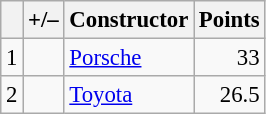<table class="wikitable" style="font-size: 95%;">
<tr>
<th scope="col"></th>
<th scope="col">+/–</th>
<th scope="col">Constructor</th>
<th scope="col">Points</th>
</tr>
<tr>
<td align="center">1</td>
<td align="left"></td>
<td> <a href='#'>Porsche</a></td>
<td align="right">33</td>
</tr>
<tr>
<td align="center">2</td>
<td align="left"></td>
<td> <a href='#'>Toyota</a></td>
<td align="right">26.5</td>
</tr>
</table>
